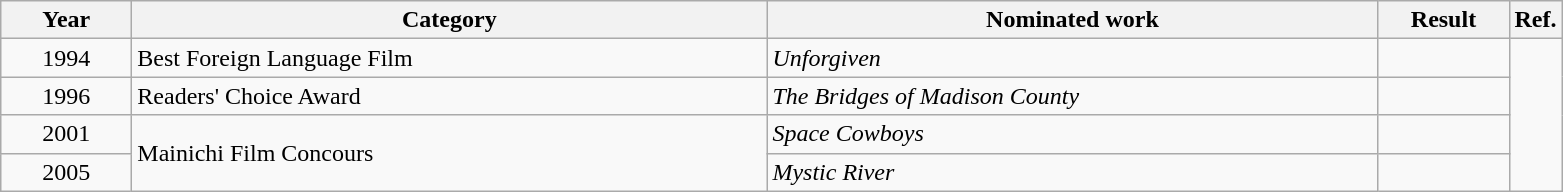<table class=wikitable>
<tr>
<th scope="col" style="width:5em;">Year</th>
<th scope="col" style="width:26em;">Category</th>
<th scope="col" style="width:25em;">Nominated work</th>
<th scope="col" style="width:5em;">Result</th>
<th>Ref.</th>
</tr>
<tr>
<td style="text-align:center;">1994</td>
<td>Best Foreign Language Film</td>
<td><em>Unforgiven</em></td>
<td></td>
<td rowspan=7></td>
</tr>
<tr>
<td style="text-align:center;">1996</td>
<td>Readers' Choice Award</td>
<td><em>The Bridges of Madison County</em></td>
<td></td>
</tr>
<tr>
<td style="text-align:center;">2001</td>
<td rowspan="2">Mainichi Film Concours</td>
<td><em>Space Cowboys</em></td>
<td></td>
</tr>
<tr>
<td style="text-align:center;">2005</td>
<td><em>Mystic River</em></td>
<td></td>
</tr>
</table>
